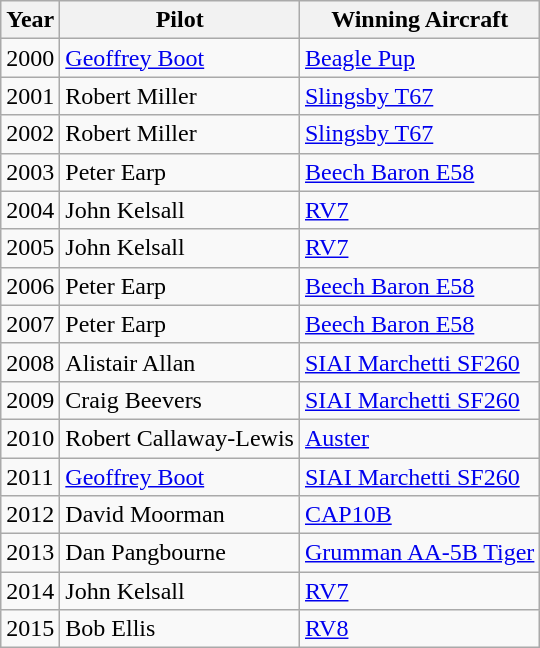<table class="wikitable">
<tr>
<th>Year</th>
<th>Pilot</th>
<th>Winning Aircraft</th>
</tr>
<tr>
<td>2000</td>
<td><a href='#'>Geoffrey Boot</a></td>
<td><a href='#'>Beagle Pup</a></td>
</tr>
<tr>
<td>2001</td>
<td>Robert Miller</td>
<td><a href='#'>Slingsby T67</a></td>
</tr>
<tr>
<td>2002</td>
<td>Robert Miller</td>
<td><a href='#'>Slingsby T67</a></td>
</tr>
<tr>
<td>2003</td>
<td>Peter Earp</td>
<td><a href='#'>Beech Baron E58</a></td>
</tr>
<tr>
<td>2004</td>
<td>John Kelsall</td>
<td><a href='#'>RV7</a></td>
</tr>
<tr>
<td>2005</td>
<td>John Kelsall</td>
<td><a href='#'>RV7</a></td>
</tr>
<tr>
<td>2006</td>
<td>Peter Earp</td>
<td><a href='#'>Beech Baron E58</a></td>
</tr>
<tr>
<td>2007</td>
<td>Peter Earp</td>
<td><a href='#'>Beech Baron E58</a></td>
</tr>
<tr>
<td>2008</td>
<td>Alistair Allan</td>
<td><a href='#'>SIAI Marchetti SF260</a></td>
</tr>
<tr>
<td>2009</td>
<td>Craig Beevers</td>
<td><a href='#'>SIAI Marchetti SF260</a></td>
</tr>
<tr>
<td>2010</td>
<td>Robert Callaway-Lewis</td>
<td><a href='#'>Auster</a></td>
</tr>
<tr>
<td>2011</td>
<td><a href='#'>Geoffrey Boot</a></td>
<td><a href='#'>SIAI Marchetti SF260</a></td>
</tr>
<tr>
<td>2012</td>
<td>David Moorman</td>
<td><a href='#'>CAP10B</a></td>
</tr>
<tr>
<td>2013</td>
<td>Dan Pangbourne</td>
<td><a href='#'>Grumman AA-5B Tiger</a></td>
</tr>
<tr>
<td>2014</td>
<td>John Kelsall</td>
<td><a href='#'>RV7</a></td>
</tr>
<tr>
<td>2015</td>
<td>Bob Ellis</td>
<td><a href='#'>RV8</a></td>
</tr>
</table>
